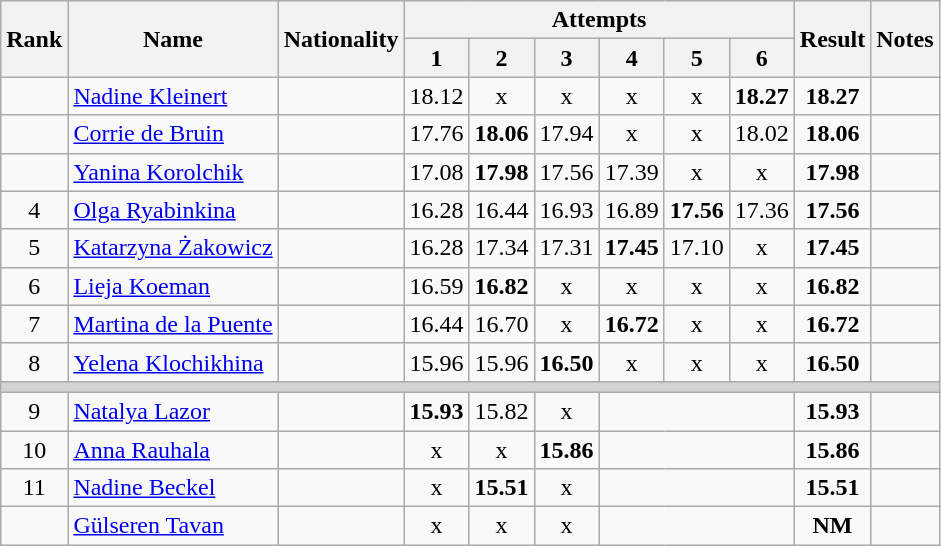<table class="wikitable sortable" style="text-align:center">
<tr>
<th rowspan=2>Rank</th>
<th rowspan=2>Name</th>
<th rowspan=2>Nationality</th>
<th colspan=6>Attempts</th>
<th rowspan=2>Result</th>
<th rowspan=2>Notes</th>
</tr>
<tr>
<th>1</th>
<th>2</th>
<th>3</th>
<th>4</th>
<th>5</th>
<th>6</th>
</tr>
<tr>
<td></td>
<td align=left><a href='#'>Nadine Kleinert</a></td>
<td align=left></td>
<td>18.12</td>
<td>x</td>
<td>x</td>
<td>x</td>
<td>x</td>
<td><strong>18.27</strong></td>
<td><strong>18.27</strong></td>
<td></td>
</tr>
<tr>
<td></td>
<td align=left><a href='#'>Corrie de Bruin</a></td>
<td align=left></td>
<td>17.76</td>
<td><strong>18.06</strong></td>
<td>17.94</td>
<td>x</td>
<td>x</td>
<td>18.02</td>
<td><strong>18.06</strong></td>
<td></td>
</tr>
<tr>
<td></td>
<td align=left><a href='#'>Yanina Korolchik</a></td>
<td align=left></td>
<td>17.08</td>
<td><strong>17.98</strong></td>
<td>17.56</td>
<td>17.39</td>
<td>x</td>
<td>x</td>
<td><strong>17.98</strong></td>
<td></td>
</tr>
<tr>
<td>4</td>
<td align=left><a href='#'>Olga Ryabinkina</a></td>
<td align=left></td>
<td>16.28</td>
<td>16.44</td>
<td>16.93</td>
<td>16.89</td>
<td><strong>17.56</strong></td>
<td>17.36</td>
<td><strong>17.56</strong></td>
<td></td>
</tr>
<tr>
<td>5</td>
<td align=left><a href='#'>Katarzyna Żakowicz</a></td>
<td align=left></td>
<td>16.28</td>
<td>17.34</td>
<td>17.31</td>
<td><strong>17.45</strong></td>
<td>17.10</td>
<td>x</td>
<td><strong>17.45</strong></td>
<td></td>
</tr>
<tr>
<td>6</td>
<td align=left><a href='#'>Lieja Koeman</a></td>
<td align=left></td>
<td>16.59</td>
<td><strong>16.82</strong></td>
<td>x</td>
<td>x</td>
<td>x</td>
<td>x</td>
<td><strong>16.82</strong></td>
<td></td>
</tr>
<tr>
<td>7</td>
<td align=left><a href='#'>Martina de la Puente</a></td>
<td align=left></td>
<td>16.44</td>
<td>16.70</td>
<td>x</td>
<td><strong>16.72</strong></td>
<td>x</td>
<td>x</td>
<td><strong>16.72</strong></td>
<td></td>
</tr>
<tr>
<td>8</td>
<td align=left><a href='#'>Yelena Klochikhina</a></td>
<td align=left></td>
<td>15.96</td>
<td>15.96</td>
<td><strong>16.50</strong></td>
<td>x</td>
<td>x</td>
<td>x</td>
<td><strong>16.50</strong></td>
<td></td>
</tr>
<tr>
<td colspan=11 bgcolor=lightgray></td>
</tr>
<tr>
<td>9</td>
<td align=left><a href='#'>Natalya Lazor</a></td>
<td align=left></td>
<td><strong>15.93</strong></td>
<td>15.82</td>
<td>x</td>
<td colspan=3></td>
<td><strong>15.93</strong></td>
<td></td>
</tr>
<tr>
<td>10</td>
<td align=left><a href='#'>Anna Rauhala</a></td>
<td align=left></td>
<td>x</td>
<td>x</td>
<td><strong>15.86</strong></td>
<td colspan=3></td>
<td><strong>15.86</strong></td>
<td></td>
</tr>
<tr>
<td>11</td>
<td align=left><a href='#'>Nadine Beckel</a></td>
<td align=left></td>
<td>x</td>
<td><strong>15.51</strong></td>
<td>x</td>
<td colspan=3></td>
<td><strong>15.51</strong></td>
<td></td>
</tr>
<tr>
<td></td>
<td align=left><a href='#'>Gülseren Tavan</a></td>
<td align=left></td>
<td>x</td>
<td>x</td>
<td>x</td>
<td colspan=3></td>
<td><strong>NM</strong></td>
<td></td>
</tr>
</table>
